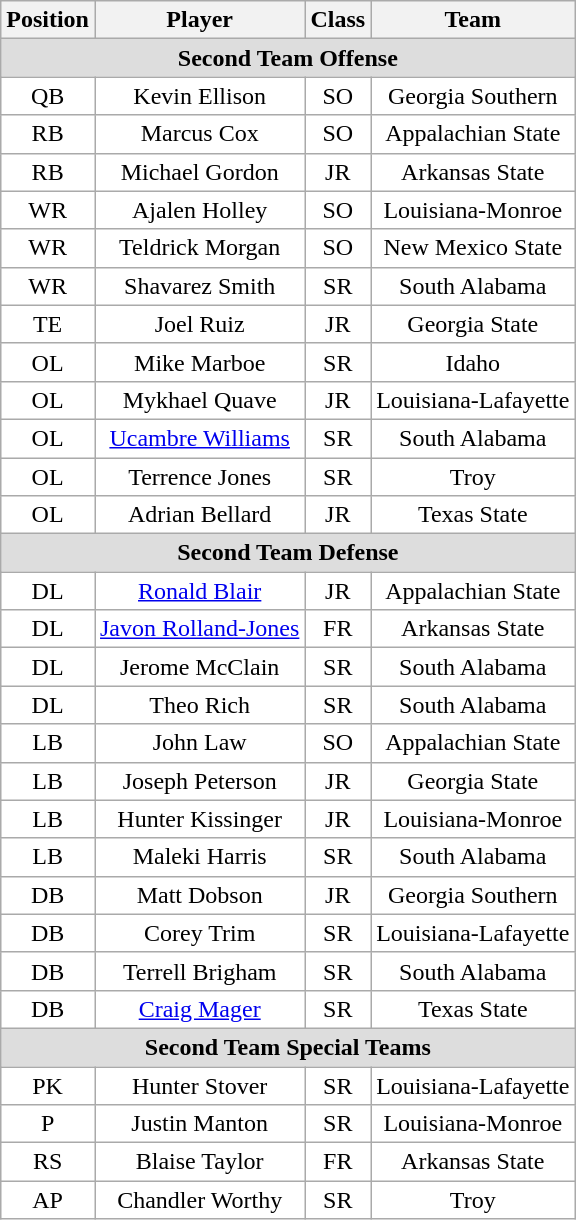<table class="wikitable sortable">
<tr>
<th>Position</th>
<th>Player</th>
<th>Class</th>
<th>Team</th>
</tr>
<tr>
<td colspan="4" style="text-align:center; background:#ddd;"><strong>Second Team Offense</strong></td>
</tr>
<tr style="text-align:center;">
<td style="background:white">QB</td>
<td style="background:white">Kevin Ellison</td>
<td style="background:white">SO</td>
<td style="background:white">Georgia Southern</td>
</tr>
<tr style="text-align:center;">
<td style="background:white">RB</td>
<td style="background:white">Marcus Cox</td>
<td style="background:white">SO</td>
<td style="background:white">Appalachian State</td>
</tr>
<tr style="text-align:center;">
<td style="background:white">RB</td>
<td style="background:white">Michael Gordon</td>
<td style="background:white">JR</td>
<td style="background:white">Arkansas State</td>
</tr>
<tr style="text-align:center;">
<td style="background:white">WR</td>
<td style="background:white">Ajalen Holley</td>
<td style="background:white">SO</td>
<td style="background:white">Louisiana-Monroe</td>
</tr>
<tr style="text-align:center;">
<td style="background:white">WR</td>
<td style="background:white">Teldrick Morgan</td>
<td style="background:white">SO</td>
<td style="background:white">New Mexico State</td>
</tr>
<tr style="text-align:center;">
<td style="background:white">WR</td>
<td style="background:white">Shavarez Smith</td>
<td style="background:white">SR</td>
<td style="background:white">South Alabama</td>
</tr>
<tr style="text-align:center;">
<td style="background:white">TE</td>
<td style="background:white">Joel Ruiz</td>
<td style="background:white">JR</td>
<td style="background:white">Georgia State</td>
</tr>
<tr style="text-align:center;">
<td style="background:white">OL</td>
<td style="background:white">Mike Marboe</td>
<td style="background:white">SR</td>
<td style="background:white">Idaho</td>
</tr>
<tr style="text-align:center;">
<td style="background:white">OL</td>
<td style="background:white">Mykhael Quave</td>
<td style="background:white">JR</td>
<td style="background:white">Louisiana-Lafayette</td>
</tr>
<tr style="text-align:center;">
<td style="background:white">OL</td>
<td style="background:white"><a href='#'>Ucambre Williams</a></td>
<td style="background:white">SR</td>
<td style="background:white">South Alabama</td>
</tr>
<tr style="text-align:center;">
<td style="background:white">OL</td>
<td style="background:white">Terrence Jones</td>
<td style="background:white">SR</td>
<td style="background:white">Troy</td>
</tr>
<tr style="text-align:center;">
<td style="background:white">OL</td>
<td style="background:white">Adrian Bellard</td>
<td style="background:white">JR</td>
<td style="background:white">Texas State</td>
</tr>
<tr>
<td colspan="4" style="text-align:center; background:#ddd;"><strong>Second Team Defense</strong></td>
</tr>
<tr style="text-align:center;">
<td style="background:white">DL</td>
<td style="background:white"><a href='#'>Ronald Blair</a></td>
<td style="background:white">JR</td>
<td style="background:white">Appalachian State</td>
</tr>
<tr style="text-align:center;">
<td style="background:white">DL</td>
<td style="background:white"><a href='#'>Javon Rolland-Jones</a></td>
<td style="background:white">FR</td>
<td style="background:white">Arkansas State</td>
</tr>
<tr style="text-align:center;">
<td style="background:white">DL</td>
<td style="background:white">Jerome McClain</td>
<td style="background:white">SR</td>
<td style="background:white">South Alabama</td>
</tr>
<tr style="text-align:center;">
<td style="background:white">DL</td>
<td style="background:white">Theo Rich</td>
<td style="background:white">SR</td>
<td style="background:white">South Alabama</td>
</tr>
<tr style="text-align:center;">
<td style="background:white">LB</td>
<td style="background:white">John Law</td>
<td style="background:white">SO</td>
<td style="background:white">Appalachian State</td>
</tr>
<tr style="text-align:center;">
<td style="background:white">LB</td>
<td style="background:white">Joseph Peterson</td>
<td style="background:white">JR</td>
<td style="background:white">Georgia State</td>
</tr>
<tr style="text-align:center;">
<td style="background:white">LB</td>
<td style="background:white">Hunter Kissinger</td>
<td style="background:white">JR</td>
<td style="background:white">Louisiana-Monroe</td>
</tr>
<tr style="text-align:center;">
<td style="background:white">LB</td>
<td style="background:white">Maleki Harris</td>
<td style="background:white">SR</td>
<td style="background:white">South Alabama</td>
</tr>
<tr style="text-align:center;">
<td style="background:white">DB</td>
<td style="background:white">Matt Dobson</td>
<td style="background:white">JR</td>
<td style="background:white">Georgia Southern</td>
</tr>
<tr style="text-align:center;">
<td style="background:white">DB</td>
<td style="background:white">Corey Trim</td>
<td style="background:white">SR</td>
<td style="background:white">Louisiana-Lafayette</td>
</tr>
<tr style="text-align:center;">
<td style="background:white">DB</td>
<td style="background:white">Terrell Brigham</td>
<td style="background:white">SR</td>
<td style="background:white">South Alabama</td>
</tr>
<tr style="text-align:center;">
<td style="background:white">DB</td>
<td style="background:white"><a href='#'>Craig Mager</a></td>
<td style="background:white">SR</td>
<td style="background:white">Texas State</td>
</tr>
<tr>
<td colspan="4" style="text-align:center; background:#ddd;"><strong>Second Team Special Teams</strong></td>
</tr>
<tr style="text-align:center;">
<td style="background:white">PK</td>
<td style="background:white">Hunter Stover</td>
<td style="background:white">SR</td>
<td style="background:white">Louisiana-Lafayette</td>
</tr>
<tr style="text-align:center;">
<td style="background:white">P</td>
<td style="background:white">Justin Manton</td>
<td style="background:white">SR</td>
<td style="background:white">Louisiana-Monroe</td>
</tr>
<tr style="text-align:center;">
<td style="background:white">RS</td>
<td style="background:white">Blaise Taylor</td>
<td style="background:white">FR</td>
<td style="background:white">Arkansas State</td>
</tr>
<tr style="text-align:center;">
<td style="background:white">AP</td>
<td style="background:white">Chandler Worthy</td>
<td style="background:white">SR</td>
<td style="background:white">Troy</td>
</tr>
</table>
